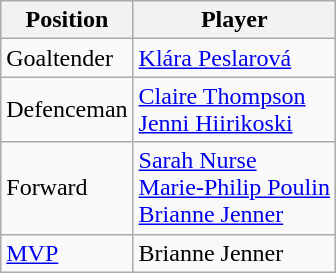<table class="wikitable">
<tr>
<th>Position</th>
<th>Player</th>
</tr>
<tr>
<td>Goaltender</td>
<td> <a href='#'>Klára Peslarová</a></td>
</tr>
<tr>
<td>Defenceman</td>
<td> <a href='#'>Claire Thompson</a><br> <a href='#'>Jenni Hiirikoski</a></td>
</tr>
<tr>
<td>Forward</td>
<td> <a href='#'>Sarah Nurse</a><br> <a href='#'>Marie-Philip Poulin</a><br> <a href='#'>Brianne Jenner</a></td>
</tr>
<tr>
<td><a href='#'>MVP</a></td>
<td> Brianne Jenner</td>
</tr>
</table>
